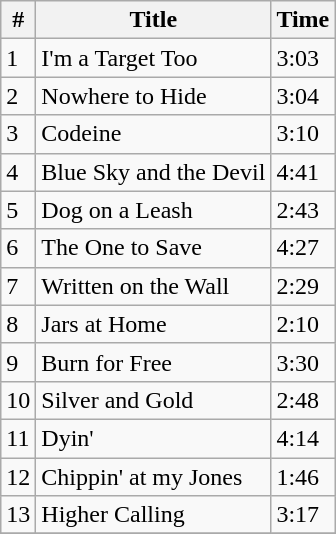<table class="wikitable">
<tr>
<th align="center">#</th>
<th align="center">Title</th>
<th align="center">Time</th>
</tr>
<tr>
<td>1</td>
<td>I'm a Target Too</td>
<td>3:03</td>
</tr>
<tr>
<td>2</td>
<td>Nowhere to Hide</td>
<td>3:04</td>
</tr>
<tr>
<td>3</td>
<td>Codeine</td>
<td>3:10</td>
</tr>
<tr>
<td>4</td>
<td>Blue Sky and the Devil</td>
<td>4:41</td>
</tr>
<tr>
<td>5</td>
<td>Dog on a Leash</td>
<td>2:43</td>
</tr>
<tr>
<td>6</td>
<td>The One to Save</td>
<td>4:27</td>
</tr>
<tr>
<td>7</td>
<td>Written on the Wall</td>
<td>2:29</td>
</tr>
<tr>
<td>8</td>
<td>Jars at Home</td>
<td>2:10</td>
</tr>
<tr>
<td>9</td>
<td>Burn for Free</td>
<td>3:30</td>
</tr>
<tr>
<td>10</td>
<td>Silver and Gold</td>
<td>2:48</td>
</tr>
<tr>
<td>11</td>
<td>Dyin'</td>
<td>4:14</td>
</tr>
<tr>
<td>12</td>
<td>Chippin' at my Jones</td>
<td>1:46</td>
</tr>
<tr>
<td>13</td>
<td>Higher Calling</td>
<td>3:17</td>
</tr>
<tr>
</tr>
</table>
